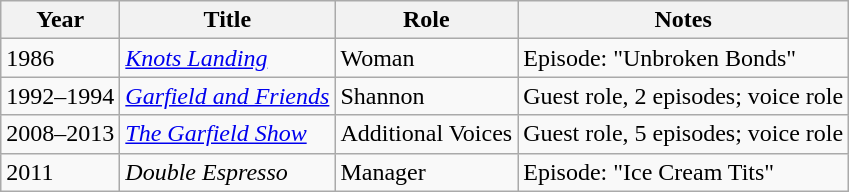<table class="wikitable sortable">
<tr>
<th>Year</th>
<th>Title</th>
<th>Role</th>
<th>Notes</th>
</tr>
<tr>
<td>1986</td>
<td><em><a href='#'>Knots Landing</a></em></td>
<td>Woman</td>
<td>Episode: "Unbroken Bonds"</td>
</tr>
<tr>
<td>1992–1994</td>
<td><em><a href='#'>Garfield and Friends</a></em></td>
<td>Shannon</td>
<td>Guest role, 2 episodes; voice role</td>
</tr>
<tr>
<td>2008–2013</td>
<td><em><a href='#'>The Garfield Show</a></em></td>
<td>Additional Voices</td>
<td>Guest role, 5 episodes; voice role</td>
</tr>
<tr>
<td>2011</td>
<td><em>Double Espresso</em></td>
<td>Manager</td>
<td>Episode: "Ice Cream Tits"</td>
</tr>
</table>
